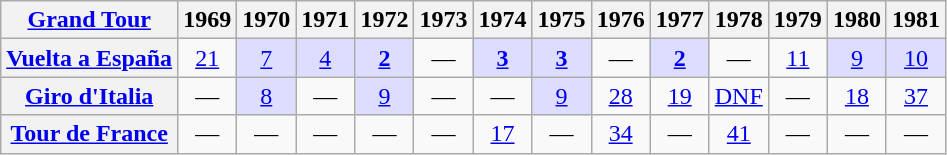<table class="wikitable plainrowheaders">
<tr>
<th scope="col"><a href='#'>Grand Tour</a></th>
<th scope="col">1969</th>
<th scope="col">1970</th>
<th scope="col">1971</th>
<th scope="col">1972</th>
<th scope="col">1973</th>
<th scope="col">1974</th>
<th scope="col">1975</th>
<th scope="col">1976</th>
<th scope="col">1977</th>
<th scope="col">1978</th>
<th scope="col">1979</th>
<th scope="col">1980</th>
<th scope="col">1981</th>
</tr>
<tr style="text-align:center;">
<th scope="row"> <a href='#'>Vuelta a España</a></th>
<td style="text-align:center;"><a href='#'>21</a></td>
<td style="background:#ddddff;"><a href='#'>7</a></td>
<td style="background:#ddddff;"><a href='#'>4</a></td>
<td style="background:#ddddff;"><a href='#'><strong>2</strong></a></td>
<td>—</td>
<td style="background:#ddddff;"><a href='#'><strong>3</strong></a></td>
<td style="background:#ddddff;"><a href='#'><strong>3</strong></a></td>
<td>—</td>
<td style="background:#ddddff;"><a href='#'><strong>2</strong></a></td>
<td>—</td>
<td style="text-align:center;"><a href='#'>11</a></td>
<td style="background:#ddddff;"><a href='#'>9</a></td>
<td style="background:#ddddff;"><a href='#'>10</a></td>
</tr>
<tr style="text-align:center;">
<th scope="row"> <a href='#'>Giro d'Italia</a></th>
<td>—</td>
<td style="background:#ddddff;"><a href='#'>8</a></td>
<td>—</td>
<td style="background:#ddddff;"><a href='#'>9</a></td>
<td>—</td>
<td>—</td>
<td style="background:#ddddff;"><a href='#'>9</a></td>
<td style="text-align:center;"><a href='#'>28</a></td>
<td style="text-align:center;"><a href='#'>19</a></td>
<td style="text-align:center;"><a href='#'>DNF</a></td>
<td>—</td>
<td style="text-align:center;"><a href='#'>18</a></td>
<td style="text-align:center;"><a href='#'>37</a></td>
</tr>
<tr style="text-align:center;">
<th scope="row"> <a href='#'>Tour de France</a></th>
<td>—</td>
<td>—</td>
<td>—</td>
<td>—</td>
<td>—</td>
<td style="text-align:center;"><a href='#'>17</a></td>
<td>—</td>
<td style="text-align:center;"><a href='#'>34</a></td>
<td>—</td>
<td style="text-align:center;"><a href='#'>41</a></td>
<td>—</td>
<td>—</td>
<td>—</td>
</tr>
</table>
